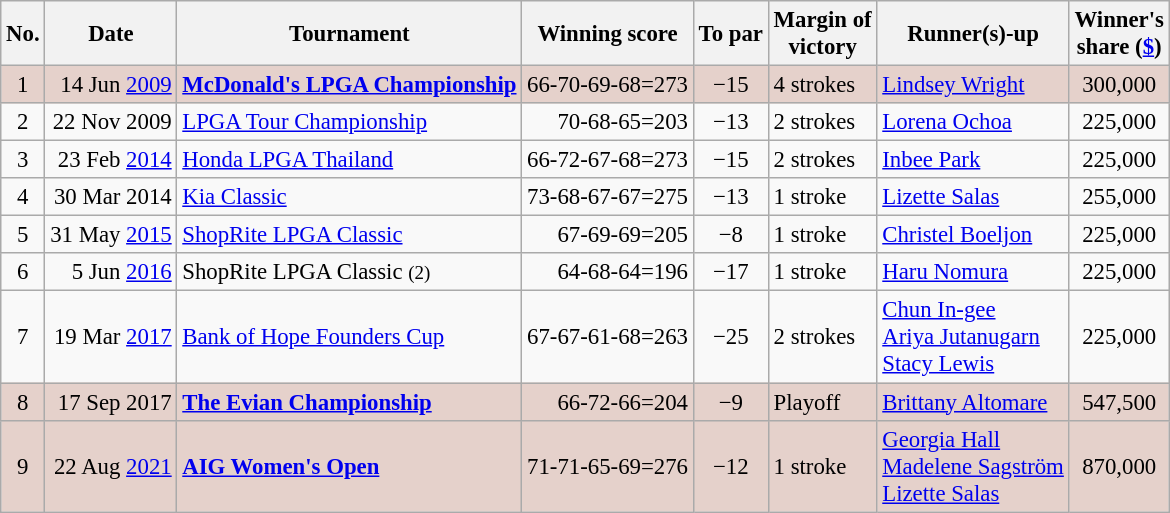<table class="wikitable" style="font-size:95%;">
<tr>
<th>No.</th>
<th>Date</th>
<th>Tournament</th>
<th>Winning score</th>
<th>To par</th>
<th>Margin of<br>victory</th>
<th>Runner(s)-up</th>
<th>Winner's<br>share (<a href='#'>$</a>)</th>
</tr>
<tr style="background:#e5d1cb;">
<td align=center>1</td>
<td align=right>14 Jun <a href='#'>2009</a></td>
<td><strong><a href='#'>McDonald's LPGA Championship</a></strong></td>
<td align=right>66-70-69-68=273</td>
<td align=center>−15</td>
<td>4 strokes</td>
<td> <a href='#'>Lindsey Wright</a></td>
<td align=center>300,000</td>
</tr>
<tr>
<td align=center>2</td>
<td align=right>22 Nov 2009</td>
<td><a href='#'>LPGA Tour Championship</a></td>
<td align=right>70-68-65=203</td>
<td align=center>−13</td>
<td>2 strokes</td>
<td> <a href='#'>Lorena Ochoa</a></td>
<td align=center>225,000</td>
</tr>
<tr>
<td align=center>3</td>
<td align=right>23 Feb <a href='#'>2014</a></td>
<td><a href='#'>Honda LPGA Thailand</a></td>
<td align=right>66-72-67-68=273</td>
<td align=center>−15</td>
<td>2 strokes</td>
<td> <a href='#'>Inbee Park</a></td>
<td align=center>225,000</td>
</tr>
<tr>
<td align=center>4</td>
<td align=right>30 Mar 2014</td>
<td><a href='#'>Kia Classic</a></td>
<td align=right>73-68-67-67=275</td>
<td align=center>−13</td>
<td>1 stroke</td>
<td> <a href='#'>Lizette Salas</a></td>
<td align=center>255,000</td>
</tr>
<tr>
<td align=center>5</td>
<td align=right>31 May <a href='#'>2015</a></td>
<td><a href='#'>ShopRite LPGA Classic</a></td>
<td align=right>67-69-69=205</td>
<td align=center>−8</td>
<td>1 stroke</td>
<td> <a href='#'>Christel Boeljon</a></td>
<td align=center>225,000</td>
</tr>
<tr>
<td align=center>6</td>
<td align=right>5 Jun <a href='#'>2016</a></td>
<td>ShopRite LPGA Classic <small>(2)</small></td>
<td align=right>64-68-64=196</td>
<td align=center>−17</td>
<td>1 stroke</td>
<td> <a href='#'>Haru Nomura</a></td>
<td align=center>225,000</td>
</tr>
<tr>
<td align=center>7</td>
<td align=right>19 Mar <a href='#'>2017</a></td>
<td><a href='#'>Bank of Hope Founders Cup</a></td>
<td align=right>67-67-61-68=263</td>
<td align=center>−25</td>
<td>2 strokes</td>
<td> <a href='#'>Chun In-gee</a><br> <a href='#'>Ariya Jutanugarn</a><br> <a href='#'>Stacy Lewis</a></td>
<td align=center>225,000</td>
</tr>
<tr style="background:#e5d1cb;">
<td align=center>8</td>
<td align=right>17 Sep 2017</td>
<td><strong><a href='#'>The Evian Championship</a></strong></td>
<td align=right>66-72-66=204</td>
<td align=center>−9</td>
<td>Playoff</td>
<td> <a href='#'>Brittany Altomare</a></td>
<td align=center>547,500</td>
</tr>
<tr style="background:#e5d1cb;">
<td align=center>9</td>
<td align=right>22 Aug <a href='#'>2021</a></td>
<td><strong><a href='#'>AIG Women's Open</a></strong></td>
<td align=right>71-71-65-69=276</td>
<td align=center>−12</td>
<td>1 stroke</td>
<td> <a href='#'>Georgia Hall</a><br> <a href='#'>Madelene Sagström</a><br> <a href='#'>Lizette Salas</a></td>
<td align=center>870,000</td>
</tr>
</table>
